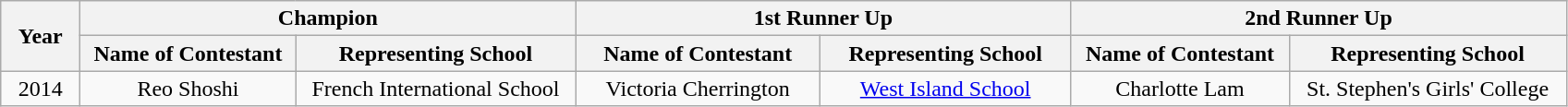<table class="wikitable" style="text-align:center;">
<tr>
<th rowspan="2" width=50>Year</th>
<th colspan="2" width=350>Champion</th>
<th colspan="2" width=350>1st Runner Up</th>
<th colspan="2" width=350>2nd Runner Up</th>
</tr>
<tr>
<th>Name of Contestant</th>
<th>Representing School</th>
<th>Name of Contestant</th>
<th>Representing School</th>
<th>Name of Contestant</th>
<th>Representing School</th>
</tr>
<tr>
<td>2014</td>
<td>Reo Shoshi </td>
<td>French International School</td>
<td>Victoria Cherrington</td>
<td><a href='#'>West Island School</a></td>
<td>Charlotte Lam</td>
<td>St. Stephen's Girls' College</td>
</tr>
</table>
